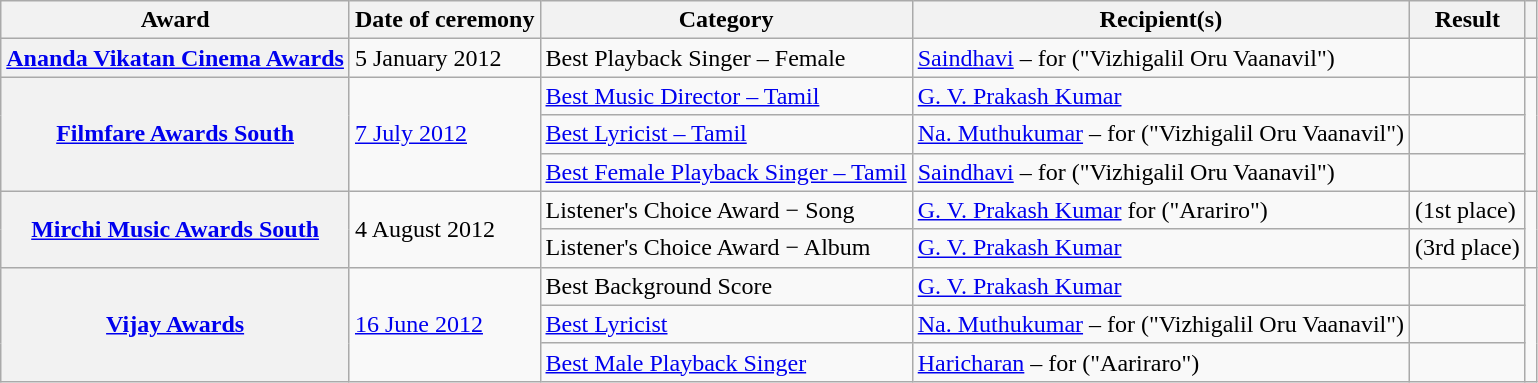<table class="wikitable plainrowheaders sortable">
<tr>
<th scope="col">Award</th>
<th scope="col">Date of ceremony</th>
<th scope="col">Category</th>
<th scope="col">Recipient(s)</th>
<th scope="col" class="unsortable">Result</th>
<th scope="col" class="unsortable"></th>
</tr>
<tr>
<th scope="row"><a href='#'>Ananda Vikatan Cinema Awards</a></th>
<td>5 January 2012</td>
<td>Best Playback Singer – Female</td>
<td><a href='#'>Saindhavi</a> – for ("Vizhigalil Oru Vaanavil")</td>
<td></td>
<td style="text-align:center;"></td>
</tr>
<tr>
<th scope="row" rowspan="3"><a href='#'>Filmfare Awards South</a></th>
<td rowspan="3"><a href='#'>7 July 2012</a></td>
<td><a href='#'>Best Music Director – Tamil</a></td>
<td><a href='#'>G. V. Prakash Kumar</a></td>
<td></td>
<td style="text-align:center;" rowspan="3"><br></td>
</tr>
<tr>
<td><a href='#'>Best Lyricist – Tamil</a></td>
<td><a href='#'>Na. Muthukumar</a> – for ("Vizhigalil Oru Vaanavil")</td>
<td></td>
</tr>
<tr>
<td><a href='#'>Best Female Playback Singer – Tamil</a></td>
<td><a href='#'>Saindhavi</a> – for ("Vizhigalil Oru Vaanavil")</td>
<td></td>
</tr>
<tr>
<th scope="row" rowspan="2"><a href='#'>Mirchi Music Awards South</a></th>
<td rowspan="2">4 August 2012</td>
<td>Listener's Choice Award − Song</td>
<td><a href='#'>G. V. Prakash Kumar</a> for ("Arariro")</td>
<td> (1st place)</td>
<td style="text-align:center;" rowspan="2"></td>
</tr>
<tr>
<td>Listener's Choice Award − Album</td>
<td><a href='#'>G. V. Prakash Kumar</a></td>
<td> (3rd place)</td>
</tr>
<tr>
<th scope="row" rowspan="3"><a href='#'>Vijay Awards</a></th>
<td rowspan="3"><a href='#'>16 June 2012</a></td>
<td>Best Background Score</td>
<td><a href='#'>G. V. Prakash Kumar</a></td>
<td></td>
<td style="text-align:center;" rowspan="3"></td>
</tr>
<tr>
<td><a href='#'>Best Lyricist</a></td>
<td><a href='#'>Na. Muthukumar</a> – for ("Vizhigalil Oru Vaanavil")</td>
<td></td>
</tr>
<tr>
<td><a href='#'>Best Male Playback Singer</a></td>
<td><a href='#'>Haricharan</a> – for ("Aariraro")</td>
<td></td>
</tr>
</table>
